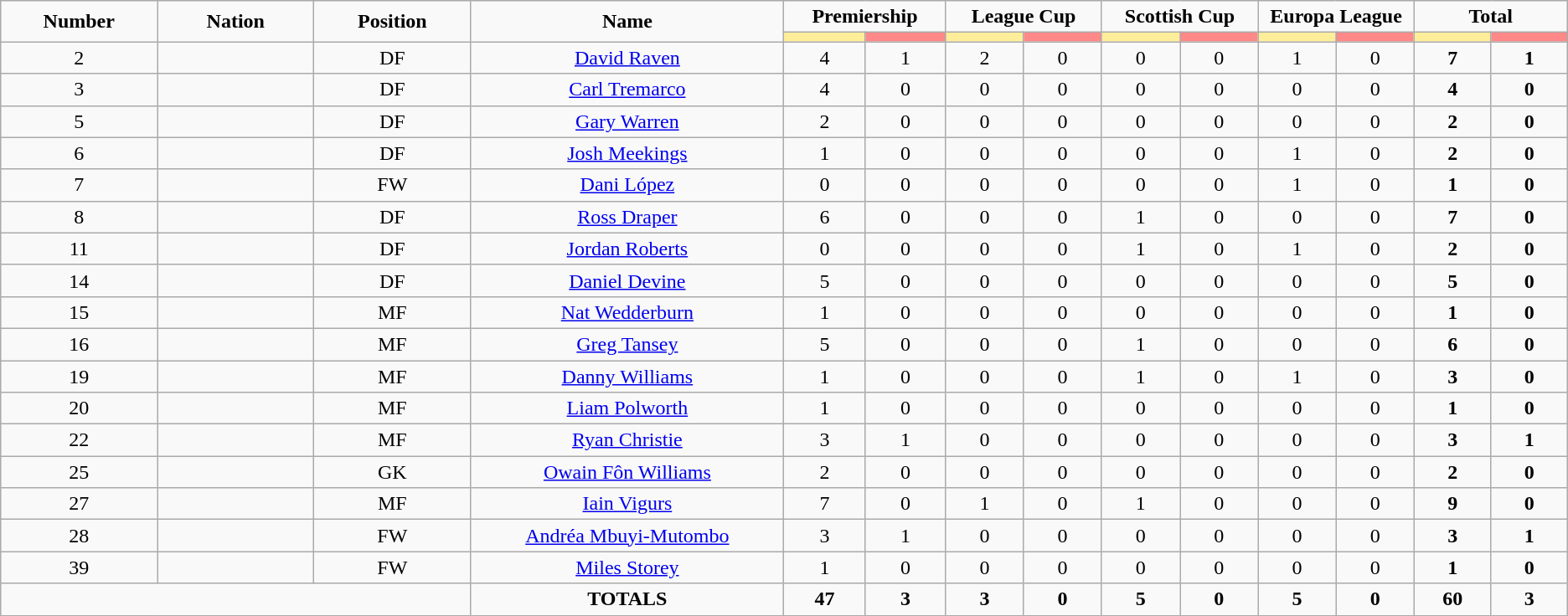<table class="wikitable" style="font-size: 100%; text-align: center;">
<tr>
<td rowspan="2" width="10%" align="center"><strong>Number</strong></td>
<td rowspan="2" width="10%" align="center"><strong>Nation</strong></td>
<td rowspan="2" width="10%" align="center"><strong>Position</strong></td>
<td rowspan="2" width="20%" align="center"><strong>Name</strong></td>
<td colspan="2" align="center"><strong>Premiership</strong></td>
<td colspan="2" align="center"><strong>League Cup</strong></td>
<td colspan="2" align="center"><strong>Scottish Cup</strong></td>
<td colspan="2" align="center"><strong>Europa League</strong></td>
<td colspan="2" align="center"><strong>Total </strong></td>
</tr>
<tr>
<th width=60 style="background: #FFEE99"></th>
<th width=60 style="background: #FF8888"></th>
<th width=60 style="background: #FFEE99"></th>
<th width=60 style="background: #FF8888"></th>
<th width=60 style="background: #FFEE99"></th>
<th width=60 style="background: #FF8888"></th>
<th width=60 style="background: #FFEE99"></th>
<th width=60 style="background: #FF8888"></th>
<th width=60 style="background: #FFEE99"></th>
<th width=60 style="background: #FF8888"></th>
</tr>
<tr>
<td>2</td>
<td></td>
<td>DF</td>
<td><a href='#'>David Raven</a></td>
<td>4</td>
<td>1</td>
<td>2</td>
<td>0</td>
<td>0</td>
<td>0</td>
<td>1</td>
<td>0</td>
<td><strong>7</strong></td>
<td><strong>1</strong></td>
</tr>
<tr>
<td>3</td>
<td></td>
<td>DF</td>
<td><a href='#'>Carl Tremarco</a></td>
<td>4</td>
<td>0</td>
<td>0</td>
<td>0</td>
<td>0</td>
<td>0</td>
<td>0</td>
<td>0</td>
<td><strong>4</strong></td>
<td><strong>0</strong></td>
</tr>
<tr>
<td>5</td>
<td></td>
<td>DF</td>
<td><a href='#'>Gary Warren</a></td>
<td>2</td>
<td>0</td>
<td>0</td>
<td>0</td>
<td>0</td>
<td>0</td>
<td>0</td>
<td>0</td>
<td><strong>2</strong></td>
<td><strong>0</strong></td>
</tr>
<tr>
<td>6</td>
<td></td>
<td>DF</td>
<td><a href='#'>Josh Meekings</a></td>
<td>1</td>
<td>0</td>
<td>0</td>
<td>0</td>
<td>0</td>
<td>0</td>
<td>1</td>
<td>0</td>
<td><strong>2</strong></td>
<td><strong>0</strong></td>
</tr>
<tr>
<td>7</td>
<td></td>
<td>FW</td>
<td><a href='#'>Dani López</a></td>
<td>0</td>
<td>0</td>
<td>0</td>
<td>0</td>
<td>0</td>
<td>0</td>
<td>1</td>
<td>0</td>
<td><strong>1</strong></td>
<td><strong>0</strong></td>
</tr>
<tr>
<td>8</td>
<td></td>
<td>DF</td>
<td><a href='#'>Ross Draper</a></td>
<td>6</td>
<td>0</td>
<td>0</td>
<td>0</td>
<td>1</td>
<td>0</td>
<td>0</td>
<td>0</td>
<td><strong>7</strong></td>
<td><strong>0</strong></td>
</tr>
<tr>
<td>11</td>
<td></td>
<td>DF</td>
<td><a href='#'>Jordan Roberts</a></td>
<td>0</td>
<td>0</td>
<td>0</td>
<td>0</td>
<td>1</td>
<td>0</td>
<td>1</td>
<td>0</td>
<td><strong>2</strong></td>
<td><strong>0</strong></td>
</tr>
<tr>
<td>14</td>
<td></td>
<td>DF</td>
<td><a href='#'>Daniel Devine</a></td>
<td>5</td>
<td>0</td>
<td>0</td>
<td>0</td>
<td>0</td>
<td>0</td>
<td>0</td>
<td>0</td>
<td><strong>5</strong></td>
<td><strong>0</strong></td>
</tr>
<tr>
<td>15</td>
<td></td>
<td>MF</td>
<td><a href='#'>Nat Wedderburn</a></td>
<td>1</td>
<td>0</td>
<td>0</td>
<td>0</td>
<td>0</td>
<td>0</td>
<td>0</td>
<td>0</td>
<td><strong>1</strong></td>
<td><strong>0</strong></td>
</tr>
<tr>
<td>16</td>
<td></td>
<td>MF</td>
<td><a href='#'>Greg Tansey</a></td>
<td>5</td>
<td>0</td>
<td>0</td>
<td>0</td>
<td>1</td>
<td>0</td>
<td>0</td>
<td>0</td>
<td><strong>6</strong></td>
<td><strong>0</strong></td>
</tr>
<tr>
<td>19</td>
<td></td>
<td>MF</td>
<td><a href='#'>Danny Williams</a></td>
<td>1</td>
<td>0</td>
<td>0</td>
<td>0</td>
<td>1</td>
<td>0</td>
<td>1</td>
<td>0</td>
<td><strong>3</strong></td>
<td><strong>0</strong></td>
</tr>
<tr>
<td>20</td>
<td></td>
<td>MF</td>
<td><a href='#'>Liam Polworth</a></td>
<td>1</td>
<td>0</td>
<td>0</td>
<td>0</td>
<td>0</td>
<td>0</td>
<td>0</td>
<td>0</td>
<td><strong>1</strong></td>
<td><strong>0</strong></td>
</tr>
<tr>
<td>22</td>
<td></td>
<td>MF</td>
<td><a href='#'>Ryan Christie</a></td>
<td>3</td>
<td>1</td>
<td>0</td>
<td>0</td>
<td>0</td>
<td>0</td>
<td>0</td>
<td>0</td>
<td><strong>3</strong></td>
<td><strong>1</strong></td>
</tr>
<tr>
<td>25</td>
<td></td>
<td>GK</td>
<td><a href='#'>Owain Fôn Williams</a></td>
<td>2</td>
<td>0</td>
<td>0</td>
<td>0</td>
<td>0</td>
<td>0</td>
<td>0</td>
<td>0</td>
<td><strong>2</strong></td>
<td><strong>0</strong></td>
</tr>
<tr>
<td>27</td>
<td></td>
<td>MF</td>
<td><a href='#'>Iain Vigurs</a></td>
<td>7</td>
<td>0</td>
<td>1</td>
<td>0</td>
<td>1</td>
<td>0</td>
<td>0</td>
<td>0</td>
<td><strong>9</strong></td>
<td><strong>0</strong></td>
</tr>
<tr>
<td>28</td>
<td></td>
<td>FW</td>
<td><a href='#'>Andréa Mbuyi-Mutombo</a></td>
<td>3</td>
<td>1</td>
<td>0</td>
<td>0</td>
<td>0</td>
<td>0</td>
<td>0</td>
<td>0</td>
<td><strong>3</strong></td>
<td><strong>1</strong></td>
</tr>
<tr>
<td>39</td>
<td></td>
<td>FW</td>
<td><a href='#'>Miles Storey</a></td>
<td>1</td>
<td>0</td>
<td>0</td>
<td>0</td>
<td>0</td>
<td>0</td>
<td>0</td>
<td>0</td>
<td><strong>1</strong></td>
<td><strong>0</strong></td>
</tr>
<tr>
<td colspan="3"></td>
<td><strong>TOTALS</strong></td>
<td><strong>47</strong></td>
<td><strong>3</strong></td>
<td><strong>3</strong></td>
<td><strong>0</strong></td>
<td><strong>5</strong></td>
<td><strong>0</strong></td>
<td><strong>5</strong></td>
<td><strong>0</strong></td>
<td><strong>60</strong></td>
<td><strong>3</strong></td>
</tr>
</table>
